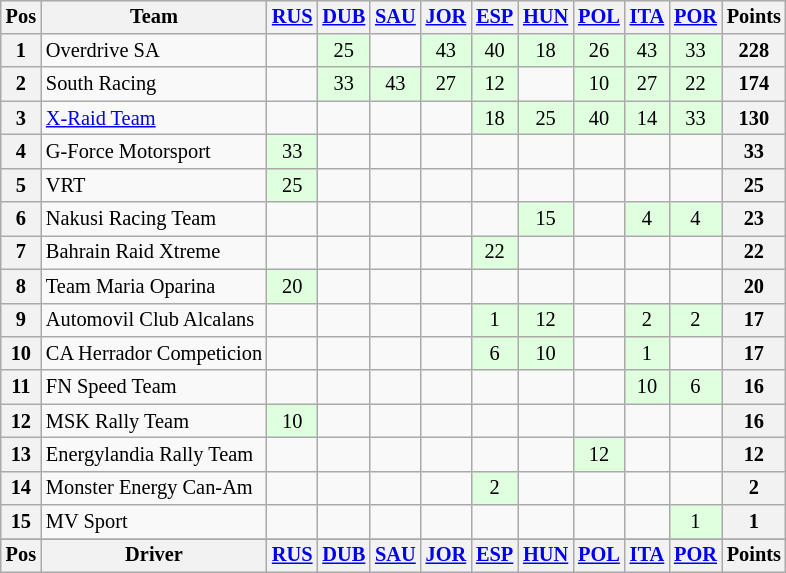<table class="wikitable" style="font-size: 85%; text-align: center; display: inline-table;">
<tr valign="top">
<th valign="middle">Pos</th>
<th valign="middle">Team</th>
<th><a href='#'>RUS</a><br></th>
<th><a href='#'>DUB</a><br></th>
<th><a href='#'>SAU</a><br></th>
<th><a href='#'>JOR</a><br></th>
<th><a href='#'>ESP</a><br></th>
<th><a href='#'>HUN</a><br></th>
<th><a href='#'>POL</a><br></th>
<th><a href='#'>ITA</a><br></th>
<th><a href='#'>POR</a><br></th>
<th valign="middle">Points</th>
</tr>
<tr>
<th>1</th>
<td align=left> Overdrive SA</td>
<td></td>
<td style="background:#dfffdf;">25</td>
<td></td>
<td style="background:#dfffdf;">43</td>
<td style="background:#dfffdf;">40</td>
<td style="background:#dfffdf;">18</td>
<td style="background:#dfffdf;">26</td>
<td style="background:#dfffdf;">43</td>
<td style="background:#dfffdf;">33</td>
<th>228</th>
</tr>
<tr>
<th>2</th>
<td align=left> South Racing</td>
<td></td>
<td style="background:#dfffdf;">33</td>
<td style="background:#dfffdf;">43</td>
<td style="background:#dfffdf;">27</td>
<td style="background:#dfffdf;">12</td>
<td></td>
<td style="background:#dfffdf;">10</td>
<td style="background:#dfffdf;">27</td>
<td style="background:#dfffdf;">22</td>
<th>174</th>
</tr>
<tr>
<th>3</th>
<td align=left><a href='#'>X-Raid Team</a></td>
<td></td>
<td></td>
<td></td>
<td></td>
<td style="background:#dfffdf;">18</td>
<td style="background:#dfffdf;">25</td>
<td style="background:#dfffdf;">40</td>
<td style="background:#dfffdf;">14</td>
<td style="background:#dfffdf;">33</td>
<th>130</th>
</tr>
<tr>
<th>4</th>
<td align=left> G-Force Motorsport</td>
<td style="background:#dfffdf;">33</td>
<td></td>
<td></td>
<td></td>
<td></td>
<td></td>
<td></td>
<td></td>
<td></td>
<th>33</th>
</tr>
<tr>
<th>5</th>
<td align=left> VRT</td>
<td style="background:#dfffdf;">25</td>
<td></td>
<td></td>
<td></td>
<td></td>
<td></td>
<td></td>
<td></td>
<td></td>
<th>25</th>
</tr>
<tr>
<th>6</th>
<td align=left> Nakusi Racing Team</td>
<td></td>
<td></td>
<td></td>
<td></td>
<td></td>
<td style="background:#dfffdf;">15</td>
<td></td>
<td style="background:#dfffdf;">4</td>
<td style="background:#dfffdf;">4</td>
<th>23</th>
</tr>
<tr>
<th>7</th>
<td align=left>Bahrain Raid Xtreme</td>
<td></td>
<td></td>
<td></td>
<td></td>
<td style="background:#dfffdf;">22</td>
<td></td>
<td></td>
<td></td>
<td></td>
<th>22</th>
</tr>
<tr>
<th>8</th>
<td align=left> Team Maria Oparina</td>
<td style="background:#dfffdf;">20</td>
<td></td>
<td></td>
<td></td>
<td></td>
<td></td>
<td></td>
<td></td>
<td></td>
<th>20</th>
</tr>
<tr>
<th>9</th>
<td align=left> Automovil Club Alcalans</td>
<td></td>
<td></td>
<td></td>
<td></td>
<td style="background:#dfffdf;">1</td>
<td style="background:#dfffdf;">12</td>
<td></td>
<td style="background:#dfffdf;">2</td>
<td style="background:#dfffdf;">2</td>
<th>17</th>
</tr>
<tr>
<th>10</th>
<td align=left> CA Herrador Competicion</td>
<td></td>
<td></td>
<td></td>
<td></td>
<td style="background:#dfffdf;">6</td>
<td style="background:#dfffdf;">10</td>
<td></td>
<td style="background:#dfffdf;">1</td>
<td></td>
<th>17</th>
</tr>
<tr>
<th>11</th>
<td align=left> FN Speed Team</td>
<td></td>
<td></td>
<td></td>
<td></td>
<td></td>
<td></td>
<td></td>
<td style="background:#dfffdf;">10</td>
<td style="background:#dfffdf;">6</td>
<th>16</th>
</tr>
<tr>
<th>12</th>
<td align=left> MSK Rally Team</td>
<td style="background:#dfffdf;">10</td>
<td></td>
<td></td>
<td></td>
<td></td>
<td></td>
<td></td>
<td></td>
<td></td>
<th>16</th>
</tr>
<tr>
<th>13</th>
<td align=left> Energylandia Rally Team</td>
<td></td>
<td></td>
<td></td>
<td></td>
<td></td>
<td></td>
<td style="background:#dfffdf;">12</td>
<td></td>
<td></td>
<th>12</th>
</tr>
<tr>
<th>14</th>
<td align=left>Monster Energy Can-Am</td>
<td></td>
<td></td>
<td></td>
<td></td>
<td style="background:#dfffdf;">2</td>
<td></td>
<td></td>
<td></td>
<td></td>
<th>2</th>
</tr>
<tr>
<th>15</th>
<td align=left> MV Sport</td>
<td></td>
<td></td>
<td></td>
<td></td>
<td></td>
<td></td>
<td></td>
<td></td>
<td style="background:#dfffdf;">1</td>
<th>1</th>
</tr>
<tr>
</tr>
<tr valign="top">
<th valign="middle">Pos</th>
<th valign="middle">Driver</th>
<th><a href='#'>RUS</a><br></th>
<th><a href='#'>DUB</a><br></th>
<th><a href='#'>SAU</a><br></th>
<th><a href='#'>JOR</a><br></th>
<th><a href='#'>ESP</a><br></th>
<th><a href='#'>HUN</a><br></th>
<th><a href='#'>POL</a><br></th>
<th><a href='#'>ITA</a><br></th>
<th><a href='#'>POR</a><br></th>
<th valign="middle">Points</th>
</tr>
</table>
